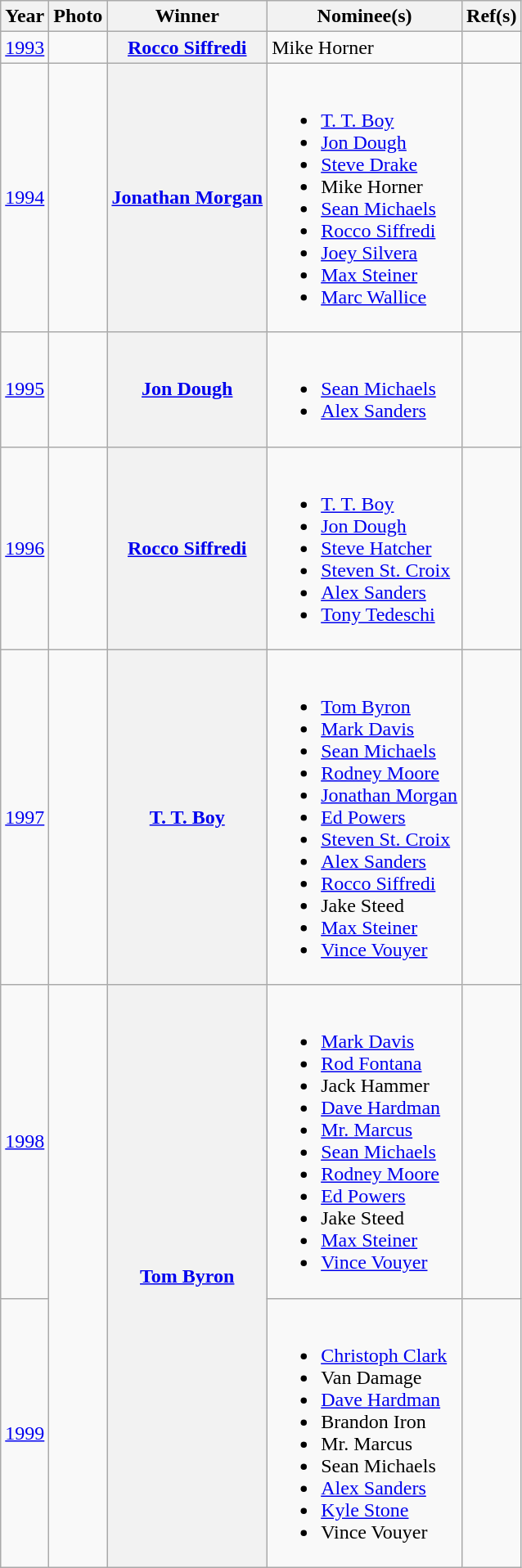<table Class="wikitable sortable">
<tr>
<th>Year</th>
<th>Photo</th>
<th>Winner</th>
<th>Nominee(s)</th>
<th>Ref(s)</th>
</tr>
<tr>
<td><a href='#'>1993</a></td>
<td></td>
<th><a href='#'>Rocco Siffredi</a></th>
<td>Mike Horner</td>
<td></td>
</tr>
<tr>
<td><a href='#'>1994</a></td>
<td></td>
<th><a href='#'>Jonathan Morgan</a></th>
<td valign="top"><br><ul><li><a href='#'>T. T. Boy</a></li><li><a href='#'>Jon Dough</a></li><li><a href='#'>Steve Drake</a></li><li>Mike Horner</li><li><a href='#'>Sean Michaels</a></li><li><a href='#'>Rocco Siffredi</a></li><li><a href='#'>Joey Silvera</a></li><li><a href='#'>Max Steiner</a></li><li><a href='#'>Marc Wallice</a></li></ul></td>
<td></td>
</tr>
<tr>
<td><a href='#'>1995</a></td>
<td></td>
<th><a href='#'>Jon Dough</a></th>
<td valign="top"><br><ul><li><a href='#'>Sean Michaels</a></li><li><a href='#'>Alex Sanders</a></li></ul></td>
<td></td>
</tr>
<tr>
<td><a href='#'>1996</a></td>
<td></td>
<th><a href='#'>Rocco Siffredi</a></th>
<td valign="top"><br><ul><li><a href='#'>T. T. Boy</a></li><li><a href='#'>Jon Dough</a></li><li><a href='#'>Steve Hatcher</a></li><li><a href='#'>Steven St. Croix</a></li><li><a href='#'>Alex Sanders</a></li><li><a href='#'>Tony Tedeschi</a></li></ul></td>
<td></td>
</tr>
<tr>
<td><a href='#'>1997</a></td>
<td></td>
<th><a href='#'>T. T. Boy</a></th>
<td valign="top"><br><ul><li><a href='#'>Tom Byron</a></li><li><a href='#'>Mark Davis</a></li><li><a href='#'>Sean Michaels</a></li><li><a href='#'>Rodney Moore</a></li><li><a href='#'>Jonathan Morgan</a></li><li><a href='#'>Ed Powers</a></li><li><a href='#'>Steven St. Croix</a></li><li><a href='#'>Alex Sanders</a></li><li><a href='#'>Rocco Siffredi</a></li><li>Jake Steed</li><li><a href='#'>Max Steiner</a></li><li><a href='#'>Vince Vouyer</a></li></ul></td>
<td></td>
</tr>
<tr>
<td><a href='#'>1998</a></td>
<td rowspan="2"></td>
<th rowspan="2"><a href='#'>Tom Byron</a></th>
<td valign="top"><br><ul><li><a href='#'>Mark Davis</a></li><li><a href='#'>Rod Fontana</a></li><li>Jack Hammer</li><li><a href='#'>Dave Hardman</a></li><li><a href='#'>Mr. Marcus</a></li><li><a href='#'>Sean Michaels</a></li><li><a href='#'>Rodney Moore</a></li><li><a href='#'>Ed Powers</a></li><li>Jake Steed</li><li><a href='#'>Max Steiner</a></li><li><a href='#'>Vince Vouyer</a></li></ul></td>
<td></td>
</tr>
<tr>
<td><a href='#'>1999</a></td>
<td valign="top"><br><ul><li><a href='#'>Christoph Clark</a></li><li>Van Damage</li><li><a href='#'>Dave Hardman</a></li><li>Brandon Iron</li><li>Mr. Marcus</li><li>Sean Michaels</li><li><a href='#'>Alex Sanders</a></li><li><a href='#'>Kyle Stone</a></li><li>Vince Vouyer</li></ul></td>
<td></td>
</tr>
</table>
